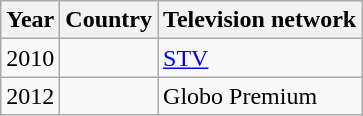<table class="wikitable">
<tr>
<th>Year</th>
<th>Country</th>
<th>Television network</th>
</tr>
<tr>
<td>2010</td>
<td></td>
<td><a href='#'>STV</a></td>
</tr>
<tr>
<td>2012</td>
<td></td>
<td>Globo Premium</td>
</tr>
</table>
